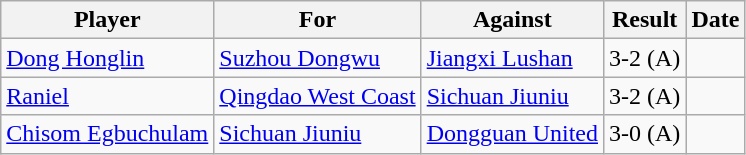<table class="wikitable">
<tr>
<th>Player</th>
<th>For</th>
<th>Against</th>
<th style="text-align:center">Result</th>
<th>Date</th>
</tr>
<tr>
<td> <a href='#'>Dong Honglin</a></td>
<td><a href='#'>Suzhou Dongwu</a></td>
<td><a href='#'>Jiangxi Lushan</a></td>
<td align="center">3-2 (A)</td>
<td></td>
</tr>
<tr>
<td> <a href='#'>Raniel</a></td>
<td><a href='#'>Qingdao West Coast</a></td>
<td><a href='#'>Sichuan Jiuniu</a></td>
<td align="center">3-2 (A)</td>
<td></td>
</tr>
<tr>
<td> <a href='#'>Chisom Egbuchulam</a></td>
<td><a href='#'>Sichuan Jiuniu</a></td>
<td><a href='#'>Dongguan United</a></td>
<td align="center">3-0 (A)</td>
<td></td>
</tr>
</table>
